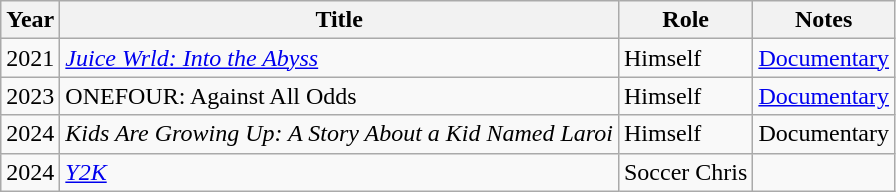<table class="wikitable sortable">
<tr>
<th>Year</th>
<th>Title</th>
<th>Role</th>
<th>Notes</th>
</tr>
<tr>
<td>2021</td>
<td><em><a href='#'>Juice Wrld: Into the Abyss</a></em></td>
<td>Himself</td>
<td><a href='#'>Documentary</a></td>
</tr>
<tr>
<td>2023</td>
<td>ONEFOUR: Against All Odds</td>
<td>Himself</td>
<td><a href='#'>Documentary</a></td>
</tr>
<tr>
<td>2024</td>
<td><em>Kids Are Growing Up: A Story About a Kid Named Laroi</em></td>
<td>Himself</td>
<td>Documentary</td>
</tr>
<tr>
<td>2024</td>
<td><em> <a href='#'>Y2K</a></em></td>
<td>Soccer Chris</td>
<td></td>
</tr>
</table>
